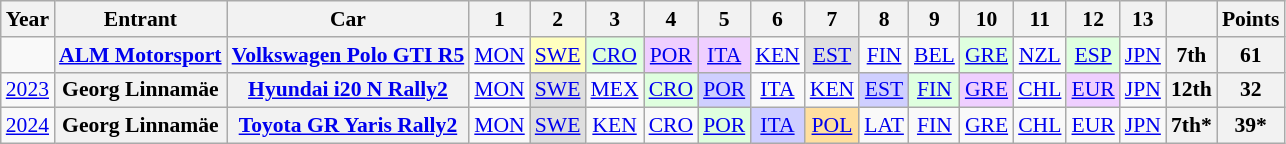<table class="wikitable" style="text-align:center; font-size:90%">
<tr>
<th>Year</th>
<th>Entrant</th>
<th>Car</th>
<th>1</th>
<th>2</th>
<th>3</th>
<th>4</th>
<th>5</th>
<th>6</th>
<th>7</th>
<th>8</th>
<th>9</th>
<th>10</th>
<th>11</th>
<th>12</th>
<th>13</th>
<th></th>
<th>Points</th>
</tr>
<tr>
<td></td>
<th><a href='#'>ALM Motorsport</a></th>
<th><a href='#'>Volkswagen Polo GTI R5</a></th>
<td><a href='#'>MON</a></td>
<td style="background:#FFFFBF"><a href='#'>SWE</a><br></td>
<td style="background:#DFFFDF"><a href='#'>CRO</a><br></td>
<td style="background:#EFCFFF"><a href='#'>POR</a><br></td>
<td style="background:#EFCFFF"><a href='#'>ITA</a><br></td>
<td><a href='#'>KEN</a></td>
<td style="background:#DFDFDF"><a href='#'>EST</a><br></td>
<td><a href='#'>FIN</a></td>
<td><a href='#'>BEL</a></td>
<td style="background:#DFFFDF"><a href='#'>GRE</a><br></td>
<td><a href='#'>NZL</a></td>
<td style="background:#DFFFDF"><a href='#'>ESP</a><br></td>
<td><a href='#'>JPN</a></td>
<th>7th</th>
<th>61</th>
</tr>
<tr>
<td><a href='#'>2023</a></td>
<th>Georg Linnamäe</th>
<th><a href='#'>Hyundai i20 N Rally2</a></th>
<td><a href='#'>MON</a></td>
<td style="background:#DFDFDF"><a href='#'>SWE</a><br></td>
<td><a href='#'>MEX</a></td>
<td style="background:#DFFFDF"><a href='#'>CRO</a><br></td>
<td style="background:#CFCFFF"><a href='#'>POR</a><br></td>
<td><a href='#'>ITA</a></td>
<td><a href='#'>KEN</a></td>
<td style="background:#CFCFFF"><a href='#'>EST</a><br></td>
<td style="background:#DFFFDF"><a href='#'>FIN</a><br></td>
<td style="background:#EFCFFF"><a href='#'>GRE</a><br></td>
<td><a href='#'>CHL</a></td>
<td style="background:#EFCFFF"><a href='#'>EUR</a><br></td>
<td><a href='#'>JPN</a></td>
<th>12th</th>
<th>32</th>
</tr>
<tr>
<td><a href='#'>2024</a></td>
<th>Georg Linnamäe</th>
<th><a href='#'>Toyota GR Yaris Rally2</a></th>
<td><a href='#'>MON</a></td>
<td style="background:#DFDFDF;"><a href='#'>SWE</a><br></td>
<td><a href='#'>KEN</a></td>
<td><a href='#'>CRO</a></td>
<td style="background:#DFFFDF;"><a href='#'>POR</a><br></td>
<td style="background:#CFCFFF;"><a href='#'>ITA</a><br></td>
<td style="background:#FFDF9F;"><a href='#'>POL</a><br></td>
<td><a href='#'>LAT</a></td>
<td><a href='#'>FIN</a></td>
<td><a href='#'>GRE</a></td>
<td><a href='#'>CHL</a></td>
<td><a href='#'>EUR</a></td>
<td><a href='#'>JPN</a></td>
<th style="background:#">7th*</th>
<th style="background:#">39*</th>
</tr>
</table>
